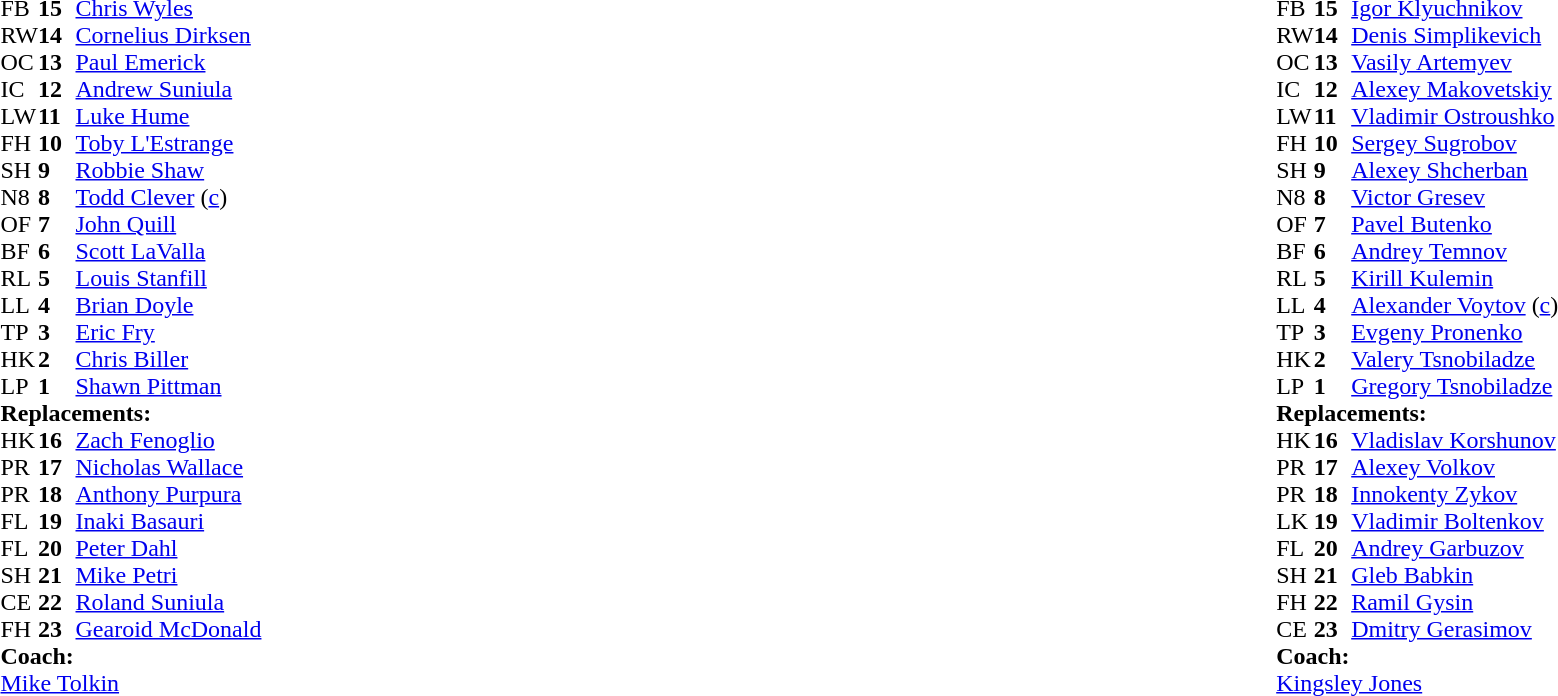<table width="100%">
<tr>
<td valign="top" width="50%"><br><table style="font-size: 100%" cellspacing="0" cellpadding="0">
<tr>
<th width="25"></th>
<th width="25"></th>
</tr>
<tr>
<td>FB</td>
<td><strong>15</strong></td>
<td><a href='#'>Chris Wyles</a></td>
</tr>
<tr>
<td>RW</td>
<td><strong>14</strong></td>
<td><a href='#'>Cornelius Dirksen</a></td>
</tr>
<tr>
<td>OC</td>
<td><strong>13</strong></td>
<td><a href='#'>Paul Emerick</a></td>
</tr>
<tr>
<td>IC</td>
<td><strong>12</strong></td>
<td><a href='#'>Andrew Suniula</a></td>
</tr>
<tr>
<td>LW</td>
<td><strong>11</strong></td>
<td><a href='#'>Luke Hume</a></td>
</tr>
<tr>
<td>FH</td>
<td><strong>10</strong></td>
<td><a href='#'>Toby L'Estrange</a></td>
</tr>
<tr>
<td>SH</td>
<td><strong>9</strong></td>
<td><a href='#'>Robbie Shaw</a></td>
</tr>
<tr>
<td>N8</td>
<td><strong>8</strong></td>
<td><a href='#'>Todd Clever</a> (<a href='#'>c</a>)</td>
</tr>
<tr>
<td>OF</td>
<td><strong>7</strong></td>
<td><a href='#'>John Quill</a></td>
</tr>
<tr>
<td>BF</td>
<td><strong>6</strong></td>
<td><a href='#'>Scott LaValla</a></td>
</tr>
<tr>
<td>RL</td>
<td><strong>5</strong></td>
<td><a href='#'>Louis Stanfill</a></td>
</tr>
<tr>
<td>LL</td>
<td><strong>4</strong></td>
<td><a href='#'>Brian Doyle</a></td>
</tr>
<tr>
<td>TP</td>
<td><strong>3</strong></td>
<td><a href='#'>Eric Fry</a></td>
</tr>
<tr>
<td>HK</td>
<td><strong>2</strong></td>
<td><a href='#'>Chris Biller</a></td>
</tr>
<tr>
<td>LP</td>
<td><strong>1</strong></td>
<td><a href='#'>Shawn Pittman</a></td>
</tr>
<tr>
<td colspan=3><strong>Replacements:</strong></td>
</tr>
<tr>
<td>HK</td>
<td><strong>16</strong></td>
<td><a href='#'>Zach Fenoglio</a></td>
</tr>
<tr>
<td>PR</td>
<td><strong>17</strong></td>
<td><a href='#'>Nicholas Wallace</a></td>
</tr>
<tr>
<td>PR</td>
<td><strong>18</strong></td>
<td><a href='#'>Anthony Purpura</a></td>
</tr>
<tr>
<td>FL</td>
<td><strong>19</strong></td>
<td><a href='#'>Inaki Basauri</a></td>
</tr>
<tr>
<td>FL</td>
<td><strong>20</strong></td>
<td><a href='#'>Peter Dahl</a></td>
</tr>
<tr>
<td>SH</td>
<td><strong>21</strong></td>
<td><a href='#'>Mike Petri</a></td>
</tr>
<tr>
<td>CE</td>
<td><strong>22</strong></td>
<td><a href='#'>Roland Suniula</a></td>
</tr>
<tr>
<td>FH</td>
<td><strong>23</strong></td>
<td><a href='#'>Gearoid McDonald</a></td>
</tr>
<tr>
<td colspan=3><strong>Coach:</strong></td>
</tr>
<tr>
<td colspan="4"><a href='#'>Mike Tolkin</a></td>
</tr>
</table>
</td>
<td valign="top" width="50%"><br><table style="font-size: 100%" cellspacing="0" cellpadding="0" align="center">
<tr>
<th width="25"></th>
<th width="25"></th>
</tr>
<tr>
<td>FB</td>
<td><strong>15</strong></td>
<td><a href='#'>Igor Klyuchnikov</a></td>
</tr>
<tr>
<td>RW</td>
<td><strong>14</strong></td>
<td><a href='#'>Denis Simplikevich</a></td>
</tr>
<tr>
<td>OC</td>
<td><strong>13</strong></td>
<td><a href='#'>Vasily Artemyev</a></td>
</tr>
<tr>
<td>IC</td>
<td><strong>12</strong></td>
<td><a href='#'>Alexey Makovetskiy</a></td>
</tr>
<tr>
<td>LW</td>
<td><strong>11</strong></td>
<td><a href='#'>Vladimir Ostroushko</a></td>
</tr>
<tr>
<td>FH</td>
<td><strong>10</strong></td>
<td><a href='#'>Sergey Sugrobov</a></td>
</tr>
<tr>
<td>SH</td>
<td><strong>9</strong></td>
<td><a href='#'>Alexey Shcherban</a></td>
</tr>
<tr>
<td>N8</td>
<td><strong>8</strong></td>
<td><a href='#'>Victor Gresev</a></td>
</tr>
<tr>
<td>OF</td>
<td><strong>7</strong></td>
<td><a href='#'>Pavel Butenko</a></td>
</tr>
<tr>
<td>BF</td>
<td><strong>6</strong></td>
<td><a href='#'>Andrey Temnov</a></td>
</tr>
<tr>
<td>RL</td>
<td><strong>5</strong></td>
<td><a href='#'>Kirill Kulemin</a></td>
</tr>
<tr>
<td>LL</td>
<td><strong>4</strong></td>
<td><a href='#'>Alexander Voytov</a> (<a href='#'>c</a>)</td>
</tr>
<tr>
<td>TP</td>
<td><strong>3</strong></td>
<td><a href='#'>Evgeny Pronenko</a></td>
</tr>
<tr>
<td>HK</td>
<td><strong>2</strong></td>
<td><a href='#'>Valery Tsnobiladze</a></td>
</tr>
<tr>
<td>LP</td>
<td><strong>1</strong></td>
<td><a href='#'>Gregory Tsnobiladze</a></td>
</tr>
<tr>
<td colspan=3><strong>Replacements:</strong></td>
</tr>
<tr>
<td>HK</td>
<td><strong>16</strong></td>
<td><a href='#'>Vladislav Korshunov</a></td>
</tr>
<tr>
<td>PR</td>
<td><strong>17</strong></td>
<td><a href='#'>Alexey Volkov</a></td>
</tr>
<tr>
<td>PR</td>
<td><strong>18</strong></td>
<td><a href='#'>Innokenty Zykov</a></td>
</tr>
<tr>
<td>LK</td>
<td><strong>19</strong></td>
<td><a href='#'>Vladimir Boltenkov</a></td>
</tr>
<tr>
<td>FL</td>
<td><strong>20</strong></td>
<td><a href='#'>Andrey Garbuzov</a></td>
</tr>
<tr>
<td>SH</td>
<td><strong>21</strong></td>
<td><a href='#'>Gleb Babkin</a></td>
</tr>
<tr>
<td>FH</td>
<td><strong>22</strong></td>
<td><a href='#'>Ramil Gysin</a></td>
</tr>
<tr>
<td>CE</td>
<td><strong>23</strong></td>
<td><a href='#'>Dmitry Gerasimov</a></td>
</tr>
<tr>
<td colspan=3><strong>Coach:</strong></td>
</tr>
<tr>
<td colspan="4"> <a href='#'>Kingsley Jones</a></td>
</tr>
</table>
</td>
</tr>
</table>
